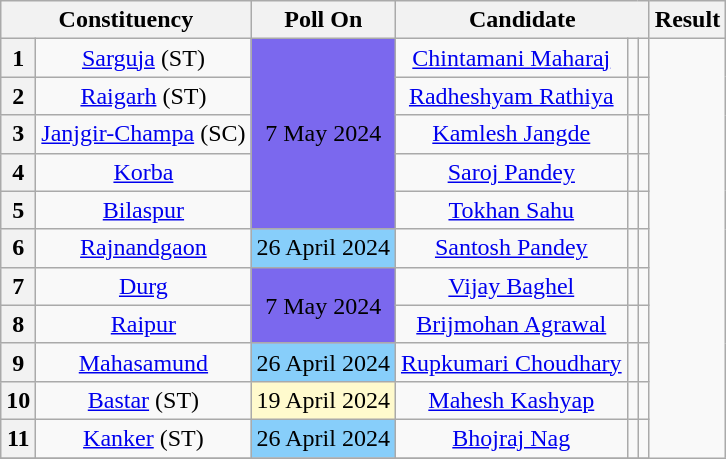<table class="wikitable sortable" style="text-align:center;">
<tr>
<th colspan="2">Constituency</th>
<th>Poll On</th>
<th colspan="3">Candidate</th>
<th>Result</th>
</tr>
<tr>
<th>1</th>
<td><a href='#'>Sarguja</a> (ST)</td>
<td rowspan="5" bgcolor=#7B68EE>7 May 2024</td>
<td><a href='#'>Chintamani Maharaj</a></td>
<td></td>
<td></td>
</tr>
<tr>
<th>2</th>
<td><a href='#'>Raigarh</a> (ST)</td>
<td><a href='#'>Radheshyam Rathiya</a></td>
<td></td>
<td></td>
</tr>
<tr>
<th>3</th>
<td><a href='#'>Janjgir-Champa</a> (SC)</td>
<td><a href='#'>Kamlesh Jangde</a></td>
<td></td>
<td></td>
</tr>
<tr>
<th>4</th>
<td><a href='#'>Korba</a></td>
<td><a href='#'>Saroj Pandey</a></td>
<td></td>
<td></td>
</tr>
<tr>
<th>5</th>
<td><a href='#'>Bilaspur</a></td>
<td><a href='#'>Tokhan Sahu</a></td>
<td></td>
<td></td>
</tr>
<tr>
<th>6</th>
<td><a href='#'>Rajnandgaon</a></td>
<td bgcolor=#87CEFA>26 April 2024</td>
<td><a href='#'>Santosh Pandey</a></td>
<td></td>
<td></td>
</tr>
<tr>
<th>7</th>
<td><a href='#'>Durg</a></td>
<td rowspan="2" bgcolor=#7B68EE>7 May 2024</td>
<td><a href='#'>Vijay Baghel</a></td>
<td></td>
<td></td>
</tr>
<tr>
<th>8</th>
<td><a href='#'>Raipur</a></td>
<td><a href='#'>Brijmohan Agrawal</a></td>
<td></td>
<td></td>
</tr>
<tr>
<th>9</th>
<td><a href='#'>Mahasamund</a></td>
<td bgcolor=#87CEFA>26 April 2024</td>
<td><a href='#'>Rupkumari Choudhary</a></td>
<td></td>
<td></td>
</tr>
<tr>
<th>10</th>
<td><a href='#'>Bastar</a> (ST)</td>
<td bgcolor=#FFFACD>19 April 2024</td>
<td><a href='#'>Mahesh Kashyap</a></td>
<td></td>
<td></td>
</tr>
<tr>
<th>11</th>
<td><a href='#'>Kanker</a> (ST)</td>
<td bgcolor=#87CEFA>26 April 2024</td>
<td><a href='#'>Bhojraj Nag</a></td>
<td></td>
<td></td>
</tr>
<tr>
</tr>
</table>
